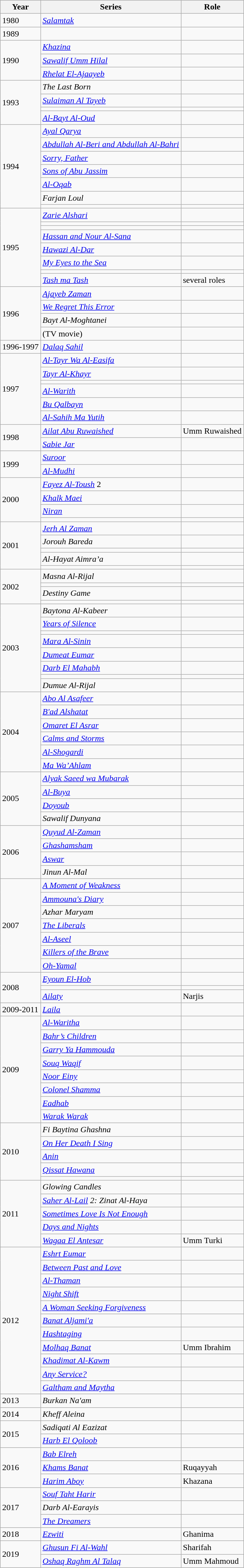<table class="wikitable sortable">
<tr>
<th>Year</th>
<th>Series</th>
<th>Role</th>
</tr>
<tr>
<td>1980</td>
<td><em><a href='#'>Salamtak</a></em></td>
<td></td>
</tr>
<tr>
<td>1989</td>
<td><em></em></td>
<td></td>
</tr>
<tr>
<td rowspan="3">1990</td>
<td><em><a href='#'>Khazina</a></em></td>
<td></td>
</tr>
<tr>
<td><em><a href='#'>Sawalif Umm Hilal</a></em></td>
<td></td>
</tr>
<tr>
<td><em><a href='#'>Rhelat El-Ajaayeb</a></em></td>
<td></td>
</tr>
<tr>
<td rowspan="4">1993</td>
<td><em>The Last Born</em></td>
<td></td>
</tr>
<tr>
<td><em><a href='#'>Sulaiman Al Tayeb</a></em></td>
<td></td>
</tr>
<tr>
<td><em></em></td>
<td></td>
</tr>
<tr>
<td><em><a href='#'>Al-Bayt Al-Oud</a></em></td>
<td></td>
</tr>
<tr>
<td rowspan="7">1994</td>
<td><em><a href='#'>Ayal Qarya</a></em></td>
<td></td>
</tr>
<tr>
<td><em><a href='#'>Abdullah Al-Beri and Abdullah Al-Bahri</a></em></td>
<td></td>
</tr>
<tr>
<td><em><a href='#'>Sorry, Father</a></em></td>
<td></td>
</tr>
<tr>
<td><em><a href='#'>Sons of Abu Jassim</a></em></td>
<td></td>
</tr>
<tr>
<td><em><a href='#'>Al-Oqab</a></em></td>
<td></td>
</tr>
<tr>
<td><em>Farjan Loul</em></td>
<td></td>
</tr>
<tr>
<td><em></em></td>
<td></td>
</tr>
<tr>
<td rowspan="8">1995</td>
<td><em><a href='#'>Zarie Alshari</a></em></td>
<td></td>
</tr>
<tr>
<td><em></em></td>
<td></td>
</tr>
<tr>
<td><em></em></td>
<td></td>
</tr>
<tr>
<td><em><a href='#'>Hassan and Nour Al-Sana</a></em></td>
<td></td>
</tr>
<tr>
<td><em><a href='#'>Hawazi Al-Dar</a></em></td>
<td></td>
</tr>
<tr>
<td><em><a href='#'>My Eyes to the Sea</a></em></td>
<td></td>
</tr>
<tr>
<td><em></em></td>
<td></td>
</tr>
<tr>
<td><em><a href='#'>Tash ma Tash</a></em></td>
<td>several roles</td>
</tr>
<tr>
<td rowspan="4">1996</td>
<td><em><a href='#'>Ajayeb Zaman</a></em></td>
<td></td>
</tr>
<tr>
<td><em><a href='#'>We Regret This Error</a></em></td>
<td></td>
</tr>
<tr>
<td><em>Bayt Al-Moghtanei</em></td>
<td></td>
</tr>
<tr>
<td><em></em> (TV movie)</td>
<td></td>
</tr>
<tr>
<td>1996-1997</td>
<td><em><a href='#'>Dalaq Sahil</a></em></td>
<td></td>
</tr>
<tr>
<td rowspan="6">1997</td>
<td><em><a href='#'>Al-Tayr Wa Al-Easifa</a></em></td>
<td></td>
</tr>
<tr>
<td><em><a href='#'>Tayr Al-Khayr</a></em></td>
<td></td>
</tr>
<tr>
<td><em></em></td>
<td></td>
</tr>
<tr>
<td><em><a href='#'>Al-Warith</a></em></td>
<td></td>
</tr>
<tr>
<td><em><a href='#'>Bu Qalbayn</a></em></td>
<td></td>
</tr>
<tr>
<td><em><a href='#'>Al-Sahih Ma Yutih</a></em></td>
<td></td>
</tr>
<tr>
<td rowspan="2">1998</td>
<td><em><a href='#'>Ailat Abu Ruwaished</a></em></td>
<td>Umm Ruwaished</td>
</tr>
<tr>
<td><em><a href='#'>Sabie Jar</a></em></td>
<td></td>
</tr>
<tr>
<td rowspan="2">1999</td>
<td><em><a href='#'>Suroor</a></em></td>
<td></td>
</tr>
<tr>
<td><em><a href='#'>Al-Mudhi</a></em></td>
<td></td>
</tr>
<tr>
<td rowspan="4">2000</td>
<td><em><a href='#'>Fayez Al-Toush</a></em> 2</td>
<td></td>
</tr>
<tr>
<td><em><a href='#'>Khalk Maei</a></em></td>
<td></td>
</tr>
<tr>
<td><em><a href='#'>Niran</a></em></td>
<td></td>
</tr>
<tr>
<td><em></em></td>
<td></td>
</tr>
<tr>
<td rowspan="5">2001</td>
<td><em><a href='#'>Jerh Al Zaman</a></em></td>
<td></td>
</tr>
<tr>
<td><em>Jorouh Bareda</em></td>
<td></td>
</tr>
<tr>
<td><em></em></td>
<td></td>
</tr>
<tr>
<td><em>Al-Hayat Aimra’a</em></td>
<td></td>
</tr>
<tr>
<td><em></em></td>
<td></td>
</tr>
<tr>
<td rowspan="4">2002</td>
<td><em>Masna Al-Rijal</em></td>
<td></td>
</tr>
<tr>
<td><em></em></td>
<td></td>
</tr>
<tr>
<td><em>Destiny Game</em></td>
<td></td>
</tr>
<tr>
<td><em></em></td>
<td></td>
</tr>
<tr>
<td rowspan="8">2003</td>
<td><em>Baytona Al-Kabeer</em></td>
<td></td>
</tr>
<tr>
<td><em><a href='#'>Years of Silence</a></em></td>
<td></td>
</tr>
<tr>
<td><em></em></td>
<td></td>
</tr>
<tr>
<td><em><a href='#'>Mara Al-Sinin</a></em></td>
<td></td>
</tr>
<tr>
<td><em><a href='#'>Dumeat Eumar</a></em></td>
<td></td>
</tr>
<tr>
<td><em><a href='#'>Darb El Mahabh</a></em></td>
<td></td>
</tr>
<tr>
<td><em></em></td>
<td></td>
</tr>
<tr>
<td><em>Dumue Al-Rijal</em></td>
<td></td>
</tr>
<tr>
<td rowspan="6">2004</td>
<td><em><a href='#'>Abo Al Asafeer</a></em></td>
<td></td>
</tr>
<tr>
<td><em><a href='#'>B'ad Alshatat</a></em></td>
<td></td>
</tr>
<tr>
<td><em><a href='#'>Omaret El Asrar</a></em></td>
<td></td>
</tr>
<tr>
<td><em><a href='#'>Calms and Storms</a></em></td>
<td></td>
</tr>
<tr>
<td><em><a href='#'>Al-Shogardi</a></em></td>
<td></td>
</tr>
<tr>
<td><em><a href='#'>Ma Wa’Ahlam</a></em></td>
<td></td>
</tr>
<tr>
<td rowspan="4">2005</td>
<td><em><a href='#'>Alyak Saeed wa Mubarak</a></em></td>
<td></td>
</tr>
<tr>
<td><em><a href='#'>Al-Buya</a></em></td>
<td></td>
</tr>
<tr>
<td><em><a href='#'>Doyoub</a></em></td>
<td></td>
</tr>
<tr>
<td><em>Sawalif Dunyana</em></td>
<td></td>
</tr>
<tr>
<td rowspan="4">2006</td>
<td><em><a href='#'>Quyud Al-Zaman</a></em></td>
<td></td>
</tr>
<tr>
<td><em><a href='#'>Ghashamsham</a></em></td>
<td></td>
</tr>
<tr>
<td><em><a href='#'>Aswar</a></em></td>
<td></td>
</tr>
<tr>
<td><em>Jinun Al-Mal</em></td>
<td></td>
</tr>
<tr>
<td rowspan="7">2007</td>
<td><em><a href='#'>A Moment of Weakness</a></em></td>
<td></td>
</tr>
<tr>
<td><em><a href='#'>Ammouna's Diary</a></em></td>
<td></td>
</tr>
<tr>
<td><em>Azhar Maryam</em></td>
<td></td>
</tr>
<tr>
<td><em><a href='#'>The Liberals</a></em></td>
<td></td>
</tr>
<tr>
<td><em><a href='#'>Al-Aseel</a></em></td>
<td></td>
</tr>
<tr>
<td><em><a href='#'>Killers of the Brave</a></em></td>
<td></td>
</tr>
<tr>
<td><em><a href='#'>Oh-Yamal</a></em></td>
<td></td>
</tr>
<tr>
<td rowspan="3">2008</td>
<td><em><a href='#'>Eyoun El-Hob</a></em></td>
<td></td>
</tr>
<tr>
<td><em></em></td>
<td></td>
</tr>
<tr>
<td><em><a href='#'>Ailaty</a></em></td>
<td>Narjis</td>
</tr>
<tr>
<td>2009-2011</td>
<td><em><a href='#'>Laila</a></em></td>
<td></td>
</tr>
<tr>
<td rowspan="8">2009</td>
<td><em><a href='#'>Al-Waritha</a></em></td>
<td></td>
</tr>
<tr>
<td><em><a href='#'>Bahr’s Children</a></em></td>
<td></td>
</tr>
<tr>
<td><em><a href='#'>Garry Ya Hammouda</a></em></td>
<td></td>
</tr>
<tr>
<td><em><a href='#'>Souq Waqif</a></em></td>
<td></td>
</tr>
<tr>
<td><em><a href='#'>Noor Einy</a></em></td>
<td></td>
</tr>
<tr>
<td><em><a href='#'>Colonel Shamma</a></em></td>
<td></td>
</tr>
<tr>
<td><em><a href='#'>Eadhab</a></em></td>
<td></td>
</tr>
<tr>
<td><em><a href='#'>Warak Warak</a></em></td>
<td></td>
</tr>
<tr>
<td rowspan="5">2010</td>
<td><em>Fi Baytina Ghashna</em></td>
<td></td>
</tr>
<tr>
<td><em><a href='#'>On Her Death I Sing</a></em></td>
<td></td>
</tr>
<tr>
<td><em><a href='#'>Anin</a></em></td>
<td></td>
</tr>
<tr>
<td><em><a href='#'>Qissat Hawana</a></em></td>
<td></td>
</tr>
<tr>
<td><em></em></td>
<td></td>
</tr>
<tr>
<td rowspan="5">2011</td>
<td><em>Glowing Candles</em></td>
<td></td>
</tr>
<tr>
<td><em><a href='#'>Saher Al-Lail</a> 2: Zinat Al-Haya</em></td>
<td></td>
</tr>
<tr>
<td><em><a href='#'>Sometimes Love Is Not Enough</a></em></td>
<td></td>
</tr>
<tr>
<td><em><a href='#'>Days and Nights</a></em></td>
<td></td>
</tr>
<tr>
<td><em><a href='#'>Wagaa El Antesar</a></em></td>
<td>Umm Turki</td>
</tr>
<tr>
<td rowspan="11">2012</td>
<td><em><a href='#'>Eshrt Eumar</a></em></td>
<td></td>
</tr>
<tr>
<td><em><a href='#'>Between Past and Love</a></em></td>
<td></td>
</tr>
<tr>
<td><em><a href='#'>Al-Thaman</a></em></td>
<td></td>
</tr>
<tr>
<td><em><a href='#'>Night Shift</a></em></td>
<td></td>
</tr>
<tr>
<td><em><a href='#'>A Woman Seeking Forgiveness</a></em></td>
<td></td>
</tr>
<tr>
<td><em><a href='#'>Banat Aljami'a</a></em></td>
<td></td>
</tr>
<tr>
<td><em><a href='#'>Hashtaging</a></em></td>
<td></td>
</tr>
<tr>
<td><em><a href='#'>Molhaq Banat</a></em></td>
<td>Umm Ibrahim</td>
</tr>
<tr>
<td><em><a href='#'>Khadimat Al-Kawm</a></em></td>
<td></td>
</tr>
<tr>
<td><em><a href='#'>Any Service?</a></em></td>
<td></td>
</tr>
<tr>
<td><em><a href='#'>Galtham and Maytha</a></em></td>
<td></td>
</tr>
<tr>
<td>2013</td>
<td><em>Burkan Na'am</em></td>
<td></td>
</tr>
<tr>
<td>2014</td>
<td><em>Kheff Aleina</em></td>
<td></td>
</tr>
<tr>
<td rowspan="2">2015</td>
<td><em>Sadiqati Al Eazizat</em></td>
<td></td>
</tr>
<tr>
<td><em><a href='#'>Harb El Qoloob</a></em></td>
<td></td>
</tr>
<tr>
<td rowspan="3">2016</td>
<td><em><a href='#'>Bab Elreh</a></em></td>
<td></td>
</tr>
<tr>
<td><em><a href='#'>Khams Banat</a></em></td>
<td>Ruqayyah</td>
</tr>
<tr>
<td><em><a href='#'>Harim Aboy</a></em></td>
<td>Khazana</td>
</tr>
<tr>
<td rowspan="3">2017</td>
<td><em><a href='#'>Souf Taht Harir</a></em></td>
<td></td>
</tr>
<tr>
<td><em>Darb Al-Earayis</em></td>
<td></td>
</tr>
<tr>
<td><em><a href='#'>The Dreamers</a></em></td>
<td></td>
</tr>
<tr>
<td>2018</td>
<td><em><a href='#'>Ezwiti</a></em></td>
<td>Ghanima</td>
</tr>
<tr>
<td rowspan="2">2019</td>
<td><em><a href='#'>Ghusun Fi Al-Wahl</a></em></td>
<td>Sharifah</td>
</tr>
<tr>
<td><em><a href='#'>Oshaq Raghm Al Talaq</a></em></td>
<td>Umm Mahmoud</td>
</tr>
</table>
